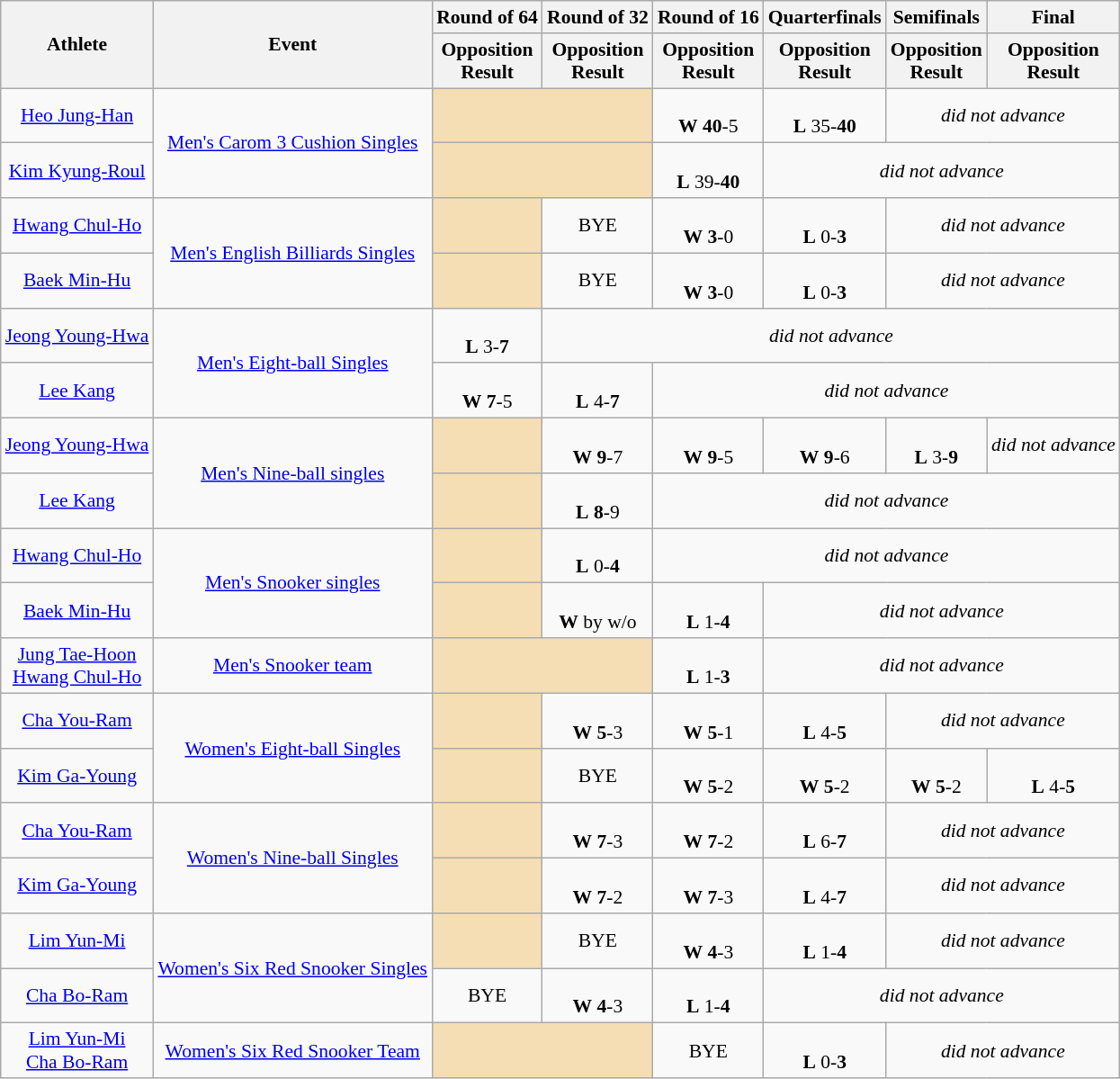<table class="wikitable" style="font-size:90%; text-align:center;">
<tr>
<th rowspan="2">Athlete</th>
<th rowspan="2">Event</th>
<th>Round of 64</th>
<th>Round of 32</th>
<th>Round of 16</th>
<th>Quarterfinals</th>
<th>Semifinals</th>
<th>Final</th>
</tr>
<tr>
<th>Opposition<br>Result</th>
<th>Opposition<br>Result</th>
<th>Opposition<br>Result</th>
<th>Opposition<br>Result</th>
<th>Opposition<br>Result</th>
<th>Opposition<br>Result</th>
</tr>
<tr>
<td><a href='#'>Heo Jung-Han</a></td>
<td rowspan=2><a href='#'>Men's Carom 3 Cushion Singles</a></td>
<td style="background:wheat;" colspan=2></td>
<td align=center> <br> <strong>W</strong> <strong>40</strong>-5</td>
<td align=center> <br> <strong>L</strong> 35-<strong>40</strong></td>
<td align=center colspan="7"><em>did not advance</em></td>
</tr>
<tr>
<td><a href='#'>Kim Kyung-Roul</a></td>
<td style="background:wheat;" colspan=2></td>
<td align=center> <br> <strong>L</strong> 39-<strong>40</strong></td>
<td align=center colspan="7"><em>did not advance</em></td>
</tr>
<tr>
<td><a href='#'>Hwang Chul-Ho</a></td>
<td rowspan=2><a href='#'>Men's English Billiards Singles</a></td>
<td style="background:wheat;"></td>
<td align=center>BYE</td>
<td align=center> <br> <strong>W</strong> <strong>3</strong>-0</td>
<td align=center> <br> <strong>L</strong> 0-<strong>3</strong></td>
<td align=center colspan="7"><em>did not advance</em></td>
</tr>
<tr>
<td><a href='#'>Baek Min-Hu</a></td>
<td style="background:wheat;"></td>
<td align=center>BYE</td>
<td align=center> <br> <strong>W</strong> <strong>3</strong>-0</td>
<td align=center> <br> <strong>L</strong> 0-<strong>3</strong></td>
<td align=center colspan="7"><em>did not advance</em></td>
</tr>
<tr>
<td><a href='#'>Jeong Young-Hwa</a></td>
<td rowspan=2><a href='#'>Men's Eight-ball Singles</a></td>
<td align=center> <br> <strong>L</strong> 3-<strong>7</strong></td>
<td align=center colspan="7"><em>did not advance</em></td>
</tr>
<tr>
<td><a href='#'>Lee Kang</a></td>
<td align=center> <br> <strong>W</strong> <strong>7</strong>-5</td>
<td align=center> <br> <strong>L</strong> 4-<strong>7</strong></td>
<td align=center colspan="7"><em>did not advance</em></td>
</tr>
<tr>
<td><a href='#'>Jeong Young-Hwa</a></td>
<td rowspan=2><a href='#'>Men's Nine-ball singles</a></td>
<td style="background:wheat;"></td>
<td align=center> <br> <strong>W</strong> <strong>9</strong>-7</td>
<td align=center> <br> <strong>W</strong> <strong>9</strong>-5</td>
<td align=center> <br> <strong>W</strong> <strong>9</strong>-6</td>
<td align=center> <br> <strong>L</strong> 3-<strong>9</strong> <br> </td>
<td align=center colspan="7"><em>did not advance</em></td>
</tr>
<tr>
<td><a href='#'>Lee Kang</a></td>
<td style="background:wheat;"></td>
<td align=center> <br> <strong>L</strong> <strong>8</strong>-9</td>
<td align=center colspan="7"><em>did not advance</em></td>
</tr>
<tr>
<td><a href='#'>Hwang Chul-Ho</a></td>
<td rowspan=2><a href='#'>Men's Snooker singles</a></td>
<td style="background:wheat;"></td>
<td align=center> <br> <strong>L</strong> 0-<strong>4</strong></td>
<td align=center colspan="7"><em>did not advance</em></td>
</tr>
<tr>
<td><a href='#'>Baek Min-Hu</a></td>
<td style="background:wheat;"></td>
<td align=center> <br> <strong>W</strong> by w/o</td>
<td align=center> <br> <strong>L</strong> 1-<strong>4</strong></td>
<td align=center colspan="7"><em>did not advance</em></td>
</tr>
<tr>
<td><a href='#'>Jung Tae-Hoon</a><br><a href='#'>Hwang Chul-Ho</a></td>
<td><a href='#'>Men's Snooker team</a></td>
<td style="background:wheat;" colspan=2></td>
<td align=center> <br> <strong>L</strong> 1-<strong>3</strong></td>
<td align=center colspan="7"><em>did not advance</em></td>
</tr>
<tr>
<td><a href='#'>Cha You-Ram</a></td>
<td rowspan=2><a href='#'>Women's Eight-ball Singles</a></td>
<td style="background:wheat;"></td>
<td align=center> <br> <strong>W</strong> <strong>5</strong>-3</td>
<td align=center> <br> <strong>W</strong> <strong>5</strong>-1</td>
<td align=center> <br> <strong>L</strong> 4-<strong>5</strong></td>
<td align=center colspan="7"><em>did not advance</em></td>
</tr>
<tr>
<td><a href='#'>Kim Ga-Young</a></td>
<td style="background:wheat;"></td>
<td align=center>BYE</td>
<td align=center> <br> <strong>W</strong> <strong>5</strong>-2</td>
<td align=center> <br> <strong>W</strong> <strong>5</strong>-2</td>
<td align=center> <br> <strong>W</strong> <strong>5</strong>-2</td>
<td align=center> <br> <strong>L</strong> 4-<strong>5</strong> <br> </td>
</tr>
<tr>
<td><a href='#'>Cha You-Ram</a></td>
<td rowspan=2><a href='#'>Women's Nine-ball Singles</a></td>
<td style="background:wheat;"></td>
<td align=center> <br> <strong>W</strong> <strong>7</strong>-3</td>
<td align=center> <br> <strong>W</strong> <strong>7</strong>-2</td>
<td align=center> <br> <strong>L</strong> 6-<strong>7</strong></td>
<td align=center colspan="7"><em>did not advance</em></td>
</tr>
<tr>
<td><a href='#'>Kim Ga-Young</a></td>
<td style="background:wheat;"></td>
<td align=center> <br> <strong>W</strong> <strong>7</strong>-2</td>
<td align=center> <br> <strong>W</strong> <strong>7</strong>-3</td>
<td align=center> <br> <strong>L</strong> 4-<strong>7</strong></td>
<td align=center colspan="7"><em>did not advance</em></td>
</tr>
<tr>
<td><a href='#'>Lim Yun-Mi</a></td>
<td rowspan=2><a href='#'>Women's Six Red Snooker Singles</a></td>
<td style="background:wheat;"></td>
<td align=center>BYE</td>
<td align=center> <br> <strong>W</strong> <strong>4</strong>-3</td>
<td align=center> <br> <strong>L</strong> 1-<strong>4</strong></td>
<td align=center colspan="7"><em>did not advance</em></td>
</tr>
<tr>
<td><a href='#'>Cha Bo-Ram</a></td>
<td align=center>BYE</td>
<td align=center> <br> <strong>W</strong> <strong>4</strong>-3</td>
<td align=center> <br> <strong>L</strong> 1-<strong>4</strong></td>
<td align=center colspan="7"><em>did not advance</em></td>
</tr>
<tr>
<td><a href='#'>Lim Yun-Mi</a><br><a href='#'>Cha Bo-Ram</a></td>
<td rowspan=2><a href='#'>Women's Six Red Snooker Team</a></td>
<td style="background:wheat;" colspan=2></td>
<td align=center>BYE</td>
<td align=center> <br> <strong>L</strong> 0-<strong>3</strong></td>
<td align=center colspan="7"><em>did not advance</em></td>
</tr>
</table>
